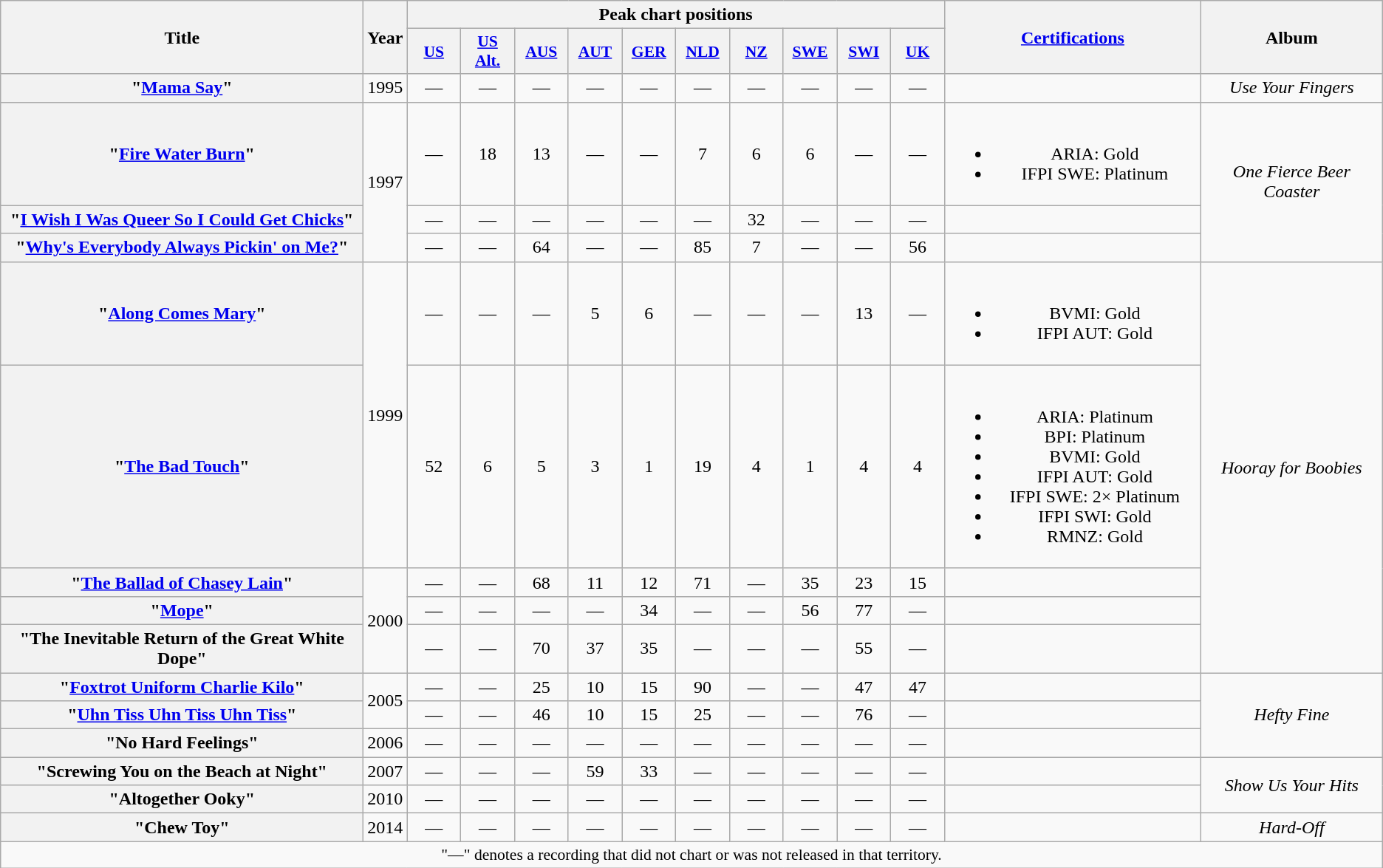<table class="wikitable plainrowheaders" style="text-align:center;">
<tr>
<th scope="col" rowspan="2" style="width:20em;">Title</th>
<th scope="col" rowspan="2">Year</th>
<th scope="col" colspan="10">Peak chart positions</th>
<th scope="col" rowspan="2" style="width:14em;"><a href='#'>Certifications</a></th>
<th scope="col" rowspan="2">Album</th>
</tr>
<tr>
<th scope="col" style="width:2.9em;font-size:90%;"><a href='#'>US</a><br></th>
<th scope="col" style="width:2.9em;font-size:90%;"><a href='#'>US<br>Alt.</a><br></th>
<th scope="col" style="width:2.9em;font-size:90%;"><a href='#'>AUS</a><br></th>
<th scope="col" style="width:2.9em;font-size:90%;"><a href='#'>AUT</a><br></th>
<th scope="col" style="width:2.9em;font-size:90%;"><a href='#'>GER</a><br></th>
<th scope="col" style="width:2.9em;font-size:90%;"><a href='#'>NLD</a><br></th>
<th scope="col" style="width:2.9em;font-size:90%;"><a href='#'>NZ</a><br></th>
<th scope="col" style="width:2.9em;font-size:90%;"><a href='#'>SWE</a><br></th>
<th scope="col" style="width:2.9em;font-size:90%;"><a href='#'>SWI</a><br></th>
<th scope="col" style="width:2.9em;font-size:90%;"><a href='#'>UK</a><br></th>
</tr>
<tr>
<th scope="row">"<a href='#'>Mama Say</a>"</th>
<td>1995</td>
<td>—</td>
<td>—</td>
<td>—</td>
<td>—</td>
<td>—</td>
<td>—</td>
<td>—</td>
<td>—</td>
<td>—</td>
<td>—</td>
<td></td>
<td><em>Use Your Fingers</em></td>
</tr>
<tr>
<th scope="row">"<a href='#'>Fire Water Burn</a>"</th>
<td rowspan="3">1997</td>
<td>—</td>
<td>18</td>
<td>13</td>
<td>—</td>
<td>—</td>
<td>7</td>
<td>6</td>
<td>6</td>
<td>—</td>
<td>—</td>
<td><br><ul><li>ARIA: Gold</li><li>IFPI SWE: Platinum</li></ul></td>
<td rowspan="3"><em>One Fierce Beer Coaster</em></td>
</tr>
<tr>
<th scope="row">"<a href='#'>I Wish I Was Queer So I Could Get Chicks</a>"</th>
<td>—</td>
<td>—</td>
<td>—</td>
<td>—</td>
<td>—</td>
<td>—</td>
<td>32</td>
<td>—</td>
<td>—</td>
<td>—</td>
<td></td>
</tr>
<tr>
<th scope="row">"<a href='#'>Why's Everybody Always Pickin' on Me?</a>"</th>
<td>—</td>
<td>—</td>
<td>64</td>
<td>—</td>
<td>—</td>
<td>85</td>
<td>7</td>
<td>—</td>
<td>—</td>
<td>56</td>
<td></td>
</tr>
<tr>
<th scope="row">"<a href='#'>Along Comes Mary</a>"</th>
<td rowspan="2">1999</td>
<td>—</td>
<td>—</td>
<td>—</td>
<td>5</td>
<td>6</td>
<td>—</td>
<td>—</td>
<td>—</td>
<td>13</td>
<td>—</td>
<td><br><ul><li>BVMI: Gold</li><li>IFPI AUT: Gold</li></ul></td>
<td rowspan="5"><em>Hooray for Boobies</em></td>
</tr>
<tr>
<th scope="row">"<a href='#'>The Bad Touch</a>"</th>
<td>52</td>
<td>6</td>
<td>5</td>
<td>3</td>
<td>1</td>
<td>19</td>
<td>4</td>
<td>1</td>
<td>4</td>
<td>4</td>
<td><br><ul><li>ARIA: Platinum</li><li>BPI: Platinum</li><li>BVMI: Gold</li><li>IFPI AUT: Gold</li><li>IFPI SWE: 2× Platinum</li><li>IFPI SWI: Gold</li><li>RMNZ: Gold</li></ul></td>
</tr>
<tr>
<th scope="row">"<a href='#'>The Ballad of Chasey Lain</a>"</th>
<td rowspan="3">2000</td>
<td>—</td>
<td>—</td>
<td>68</td>
<td>11</td>
<td>12</td>
<td>71</td>
<td>—</td>
<td>35</td>
<td>23</td>
<td>15</td>
<td></td>
</tr>
<tr>
<th scope="row">"<a href='#'>Mope</a>"</th>
<td>—</td>
<td>—</td>
<td>—</td>
<td>—</td>
<td>34</td>
<td>—</td>
<td>—</td>
<td>56</td>
<td>77</td>
<td>—</td>
<td></td>
</tr>
<tr>
<th scope="row">"The Inevitable Return of the Great White Dope"</th>
<td>—</td>
<td>—</td>
<td>70</td>
<td>37</td>
<td>35</td>
<td>—</td>
<td>—</td>
<td>—</td>
<td>55</td>
<td>—</td>
<td></td>
</tr>
<tr>
<th scope="row">"<a href='#'>Foxtrot Uniform Charlie Kilo</a>"</th>
<td rowspan="2">2005</td>
<td>—</td>
<td>—</td>
<td>25</td>
<td>10</td>
<td>15</td>
<td>90</td>
<td>—</td>
<td>—</td>
<td>47</td>
<td>47</td>
<td></td>
<td rowspan="3"><em>Hefty Fine</em></td>
</tr>
<tr>
<th scope="row">"<a href='#'>Uhn Tiss Uhn Tiss Uhn Tiss</a>"</th>
<td>—</td>
<td>—</td>
<td>46</td>
<td>10</td>
<td>15</td>
<td>25</td>
<td>—</td>
<td>—</td>
<td>76</td>
<td>—</td>
<td></td>
</tr>
<tr>
<th scope="row">"No Hard Feelings"</th>
<td>2006</td>
<td>—</td>
<td>—</td>
<td>—</td>
<td>—</td>
<td>—</td>
<td>—</td>
<td>—</td>
<td>—</td>
<td>—</td>
<td>—</td>
<td></td>
</tr>
<tr>
<th scope="row">"Screwing You on the Beach at Night"</th>
<td>2007</td>
<td>—</td>
<td>—</td>
<td>—</td>
<td>59</td>
<td>33</td>
<td>—</td>
<td>—</td>
<td>—</td>
<td>—</td>
<td>—</td>
<td></td>
<td rowspan="2"><em>Show Us Your Hits</em></td>
</tr>
<tr>
<th scope="row">"Altogether Ooky"</th>
<td>2010</td>
<td>—</td>
<td>—</td>
<td>—</td>
<td>—</td>
<td>—</td>
<td>—</td>
<td>—</td>
<td>—</td>
<td>—</td>
<td>—</td>
<td></td>
</tr>
<tr>
<th scope="row">"Chew Toy"</th>
<td>2014</td>
<td>—</td>
<td>—</td>
<td>—</td>
<td>—</td>
<td>—</td>
<td>—</td>
<td>—</td>
<td>—</td>
<td>—</td>
<td>—</td>
<td></td>
<td><em>Hard-Off</em></td>
</tr>
<tr>
<td colspan="15" style="font-size:90%">"—" denotes a recording that did not chart or was not released in that territory.</td>
</tr>
</table>
